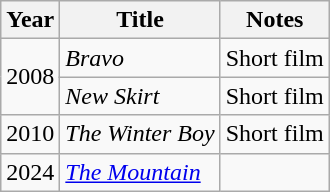<table class="wikitable plainrowheaders sortable">
<tr>
<th scope="col">Year</th>
<th scope="col">Title</th>
<th scope="col" class="unsortable">Notes</th>
</tr>
<tr>
<td rowspan="2">2008</td>
<td><em>Bravo</em></td>
<td>Short film</td>
</tr>
<tr>
<td><em>New Skirt</em></td>
<td>Short film</td>
</tr>
<tr>
<td>2010</td>
<td><em>The Winter Boy</em></td>
<td>Short film</td>
</tr>
<tr>
<td>2024</td>
<td><a href='#'><em>The Mountain</em></a></td>
<td></td>
</tr>
</table>
